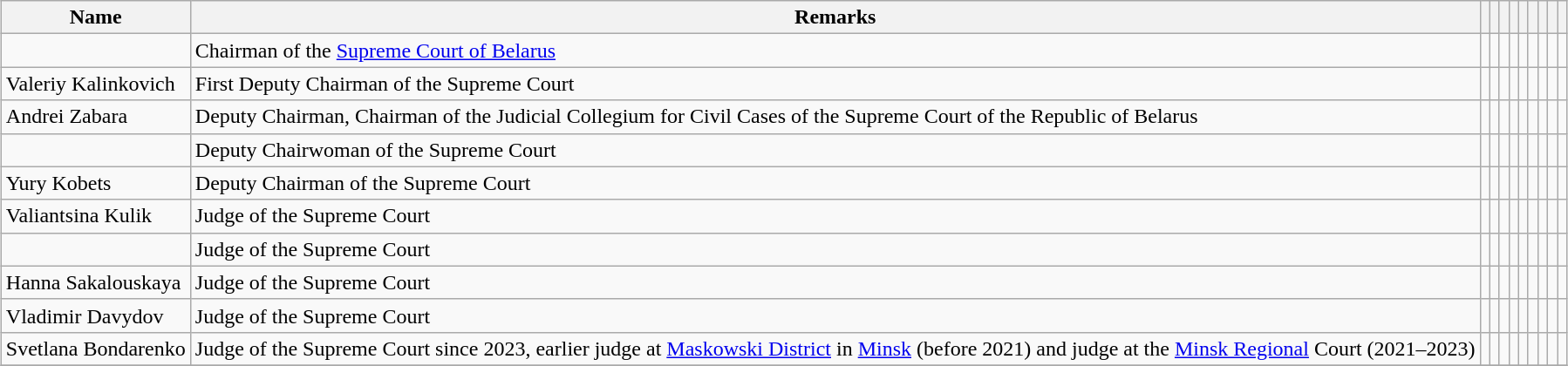<table class="wikitable sortable" style="margin: auto">
<tr>
<th>Name</th>
<th>Remarks</th>
<th></th>
<th></th>
<th></th>
<th></th>
<th></th>
<th></th>
<th></th>
<th></th>
<th></th>
</tr>
<tr>
<td></td>
<td>Chairman of the <a href='#'>Supreme Court of Belarus</a></td>
<td style="text-align:center;"></td>
<td style="text-align:center;"></td>
<td style="text-align:center;"></td>
<td></td>
<td></td>
<td></td>
<td></td>
<td></td>
<td></td>
</tr>
<tr>
<td>Valeriy Kalinkovich</td>
<td>First Deputy Chairman of the Supreme Court</td>
<td style="text-align:center;"></td>
<td style="text-align:center;"></td>
<td style="text-align:center;"></td>
<td></td>
<td></td>
<td></td>
<td></td>
<td></td>
<td></td>
</tr>
<tr>
<td>Andrei Zabara</td>
<td>Deputy Chairman, Chairman of the Judicial Collegium for Civil Cases of the Supreme Court of the Republic of Belarus</td>
<td style="text-align:center;"></td>
<td style="text-align:center;"></td>
<td style="text-align:center;"></td>
<td></td>
<td></td>
<td></td>
<td></td>
<td></td>
<td></td>
</tr>
<tr>
<td></td>
<td>Deputy Chairwoman of the Supreme Court</td>
<td style="text-align:center;"></td>
<td style="text-align:center;"></td>
<td style="text-align:center;"></td>
<td></td>
<td></td>
<td></td>
<td></td>
<td></td>
<td></td>
</tr>
<tr>
<td>Yury Kobets</td>
<td>Deputy Chairman of the Supreme Court</td>
<td style="text-align:center;"></td>
<td style="text-align:center;"></td>
<td style="text-align:center;"></td>
<td></td>
<td></td>
<td></td>
<td></td>
<td></td>
<td></td>
</tr>
<tr>
<td>Valiantsina Kulik</td>
<td>Judge of the Supreme Court</td>
<td></td>
<td></td>
<td></td>
<td style="text-align:center;"></td>
<td style="text-align:center;"></td>
<td></td>
<td></td>
<td style="text-align:center;"></td>
<td style="text-align:center;"></td>
</tr>
<tr>
<td></td>
<td>Judge of the Supreme Court</td>
<td></td>
<td></td>
<td></td>
<td style="text-align:center;"></td>
<td style="text-align:center;"></td>
<td></td>
<td></td>
<td style="text-align:center;"></td>
<td style="text-align:center;"></td>
</tr>
<tr>
<td>Hanna Sakalouskaya</td>
<td>Judge of the Supreme Court</td>
<td></td>
<td></td>
<td></td>
<td style="text-align:center;"></td>
<td></td>
<td></td>
<td></td>
<td style="text-align:center;"></td>
<td style="text-align:center;"></td>
</tr>
<tr>
<td>Vladimir Davydov</td>
<td>Judge of the Supreme Court</td>
<td></td>
<td></td>
<td></td>
<td style="text-align:center;"></td>
<td></td>
<td></td>
<td></td>
<td style="text-align:center;"></td>
<td style="text-align:center;"></td>
</tr>
<tr>
<td>Svetlana Bondarenko</td>
<td>Judge of the Supreme Court since 2023, earlier judge at <a href='#'>Maskowski District</a> in <a href='#'>Minsk</a> (before 2021) and judge at the <a href='#'>Minsk Regional</a> Court (2021–2023)</td>
<td></td>
<td></td>
<td></td>
<td style="text-align:center;"></td>
<td style="text-align:center;"></td>
<td style="text-align:center;"></td>
<td></td>
<td style="text-align:center;"></td>
<td style="text-align:center;"></td>
</tr>
<tr>
</tr>
</table>
